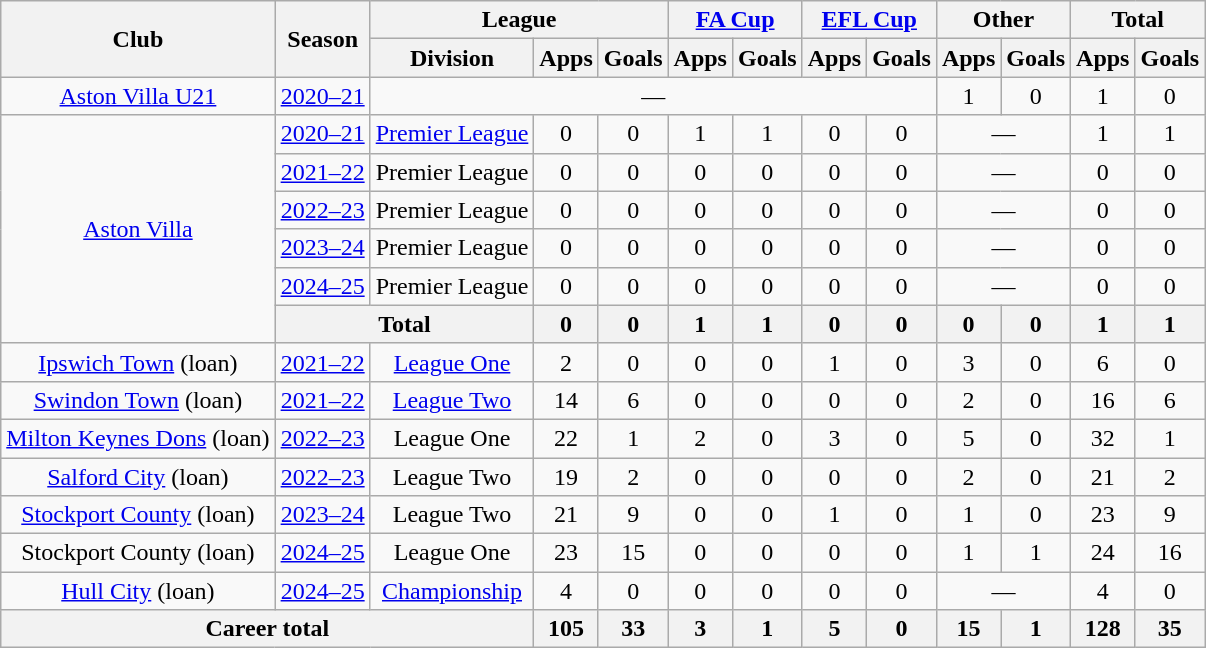<table class="wikitable" style="text-align:center">
<tr>
<th rowspan="2">Club</th>
<th rowspan="2">Season</th>
<th colspan="3">League</th>
<th colspan="2"><a href='#'>FA Cup</a></th>
<th colspan="2"><a href='#'>EFL Cup</a></th>
<th colspan="2">Other</th>
<th colspan="2">Total</th>
</tr>
<tr>
<th>Division</th>
<th>Apps</th>
<th>Goals</th>
<th>Apps</th>
<th>Goals</th>
<th>Apps</th>
<th>Goals</th>
<th>Apps</th>
<th>Goals</th>
<th>Apps</th>
<th>Goals</th>
</tr>
<tr>
<td><a href='#'>Aston Villa U21</a></td>
<td><a href='#'>2020–21</a></td>
<td colspan="7">—</td>
<td>1</td>
<td>0</td>
<td>1</td>
<td>0</td>
</tr>
<tr>
<td rowspan="6"><a href='#'>Aston Villa</a></td>
<td><a href='#'>2020–21</a></td>
<td><a href='#'>Premier League</a></td>
<td>0</td>
<td>0</td>
<td>1</td>
<td>1</td>
<td>0</td>
<td>0</td>
<td colspan="2">—</td>
<td>1</td>
<td>1</td>
</tr>
<tr>
<td><a href='#'>2021–22</a></td>
<td>Premier League</td>
<td>0</td>
<td>0</td>
<td>0</td>
<td>0</td>
<td>0</td>
<td>0</td>
<td colspan="2">—</td>
<td>0</td>
<td>0</td>
</tr>
<tr>
<td><a href='#'>2022–23</a></td>
<td>Premier League</td>
<td>0</td>
<td>0</td>
<td>0</td>
<td>0</td>
<td>0</td>
<td>0</td>
<td colspan="2">—</td>
<td>0</td>
<td>0</td>
</tr>
<tr>
<td><a href='#'>2023–24</a></td>
<td>Premier League</td>
<td>0</td>
<td>0</td>
<td>0</td>
<td>0</td>
<td>0</td>
<td>0</td>
<td colspan="2">—</td>
<td>0</td>
<td>0</td>
</tr>
<tr>
<td><a href='#'>2024–25</a></td>
<td>Premier League</td>
<td>0</td>
<td>0</td>
<td>0</td>
<td>0</td>
<td>0</td>
<td>0</td>
<td colspan="2">—</td>
<td>0</td>
<td>0</td>
</tr>
<tr>
<th colspan="2">Total</th>
<th>0</th>
<th>0</th>
<th>1</th>
<th>1</th>
<th>0</th>
<th>0</th>
<th>0</th>
<th>0</th>
<th>1</th>
<th>1</th>
</tr>
<tr>
<td><a href='#'>Ipswich Town</a> (loan)</td>
<td><a href='#'>2021–22</a></td>
<td><a href='#'>League One</a></td>
<td>2</td>
<td>0</td>
<td>0</td>
<td>0</td>
<td>1</td>
<td>0</td>
<td>3</td>
<td>0</td>
<td>6</td>
<td>0</td>
</tr>
<tr>
<td><a href='#'>Swindon Town</a> (loan)</td>
<td><a href='#'>2021–22</a></td>
<td><a href='#'>League Two</a></td>
<td>14</td>
<td>6</td>
<td>0</td>
<td>0</td>
<td>0</td>
<td>0</td>
<td>2</td>
<td>0</td>
<td>16</td>
<td>6</td>
</tr>
<tr>
<td><a href='#'>Milton Keynes Dons</a> (loan)</td>
<td><a href='#'>2022–23</a></td>
<td>League One</td>
<td>22</td>
<td>1</td>
<td>2</td>
<td>0</td>
<td>3</td>
<td>0</td>
<td>5</td>
<td>0</td>
<td>32</td>
<td>1</td>
</tr>
<tr>
<td><a href='#'>Salford City</a> (loan)</td>
<td><a href='#'>2022–23</a></td>
<td>League Two</td>
<td>19</td>
<td>2</td>
<td>0</td>
<td>0</td>
<td>0</td>
<td>0</td>
<td>2</td>
<td>0</td>
<td>21</td>
<td>2</td>
</tr>
<tr>
<td><a href='#'>Stockport County</a> (loan)</td>
<td><a href='#'>2023–24</a></td>
<td>League Two</td>
<td>21</td>
<td>9</td>
<td>0</td>
<td>0</td>
<td>1</td>
<td>0</td>
<td>1</td>
<td>0</td>
<td>23</td>
<td>9</td>
</tr>
<tr>
<td>Stockport County (loan)</td>
<td><a href='#'>2024–25</a></td>
<td>League One</td>
<td>23</td>
<td>15</td>
<td>0</td>
<td>0</td>
<td>0</td>
<td>0</td>
<td>1</td>
<td>1</td>
<td>24</td>
<td>16</td>
</tr>
<tr>
<td><a href='#'>Hull City</a> (loan)</td>
<td><a href='#'>2024–25</a></td>
<td><a href='#'>Championship</a></td>
<td>4</td>
<td>0</td>
<td>0</td>
<td>0</td>
<td>0</td>
<td>0</td>
<td colspan="2">—</td>
<td>4</td>
<td>0</td>
</tr>
<tr>
<th colspan="3">Career total</th>
<th>105</th>
<th>33</th>
<th>3</th>
<th>1</th>
<th>5</th>
<th>0</th>
<th>15</th>
<th>1</th>
<th>128</th>
<th>35</th>
</tr>
</table>
